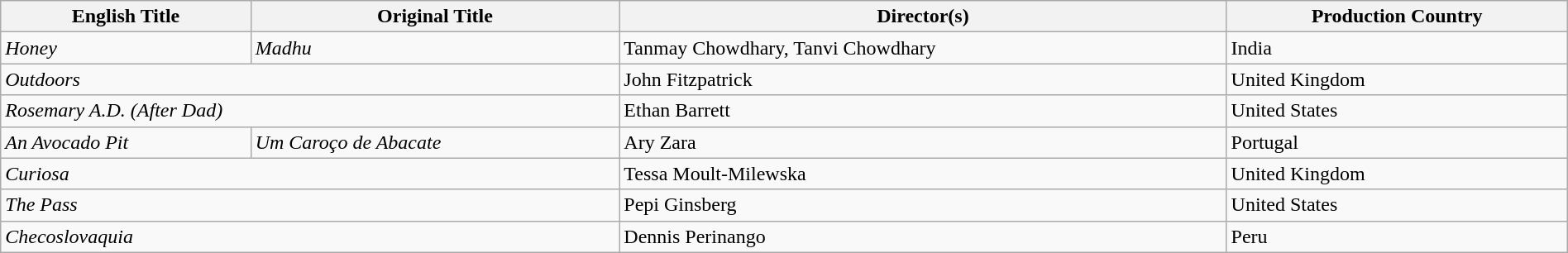<table class="sortable wikitable" style="width:100%; margin-bottom:4px">
<tr>
<th>English Title</th>
<th>Original Title</th>
<th>Director(s)</th>
<th>Production Country</th>
</tr>
<tr>
<td><em>Honey</em></td>
<td><em>Madhu</em></td>
<td>Tanmay Chowdhary, Tanvi Chowdhary</td>
<td>India</td>
</tr>
<tr>
<td colspan="2"><em>Outdoors</em></td>
<td>John Fitzpatrick</td>
<td>United Kingdom</td>
</tr>
<tr>
<td colspan="2"><em>Rosemary A.D. (After Dad)</em></td>
<td>Ethan Barrett</td>
<td>United States</td>
</tr>
<tr>
<td><em>An Avocado Pit</em></td>
<td><em>Um Caroço de Abacate</em></td>
<td>Ary Zara</td>
<td>Portugal</td>
</tr>
<tr>
<td colspan="2"><em>Curiosa</em></td>
<td>Tessa Moult-Milewska</td>
<td>United Kingdom</td>
</tr>
<tr>
<td colspan="2"><em>The Pass</em></td>
<td>Pepi Ginsberg</td>
<td>United States</td>
</tr>
<tr>
<td colspan="2"><em>Checoslovaquia</em></td>
<td>Dennis Perinango</td>
<td>Peru</td>
</tr>
</table>
